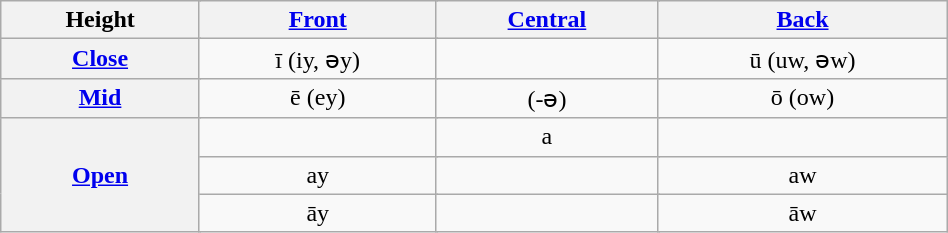<table class="wikitable" style="margin:auto:" align="center" style="text-align:center" width="50%">
<tr>
<th colspan="2">Height</th>
<th colspan="2"><a href='#'>Front</a></th>
<th colspan="2"><a href='#'>Central</a></th>
<th colspan="2"><a href='#'>Back</a></th>
</tr>
<tr align="center">
<th colspan="2"><a href='#'>Close</a></th>
<td colspan="2">ī (iy, əy)</td>
<td colspan="2"></td>
<td colspan="2">ū (uw, əw)</td>
</tr>
<tr align="center">
<th colspan="2"><a href='#'>Mid</a></th>
<td colspan="2">ē (ey)</td>
<td colspan="2">(-ə)</td>
<td colspan="2">ō (ow)</td>
</tr>
<tr align="center">
<th colspan="2" rowspan="3"><a href='#'>Open</a></th>
<td colspan="2"></td>
<td colspan="2">a</td>
<td colspan="2"></td>
</tr>
<tr align="center">
<td colspan="2">ay</td>
<td colspan="2"></td>
<td colspan="2">aw</td>
</tr>
<tr align="center">
<td colspan="2">āy</td>
<td colspan="2"></td>
<td colspan="2">āw</td>
</tr>
</table>
